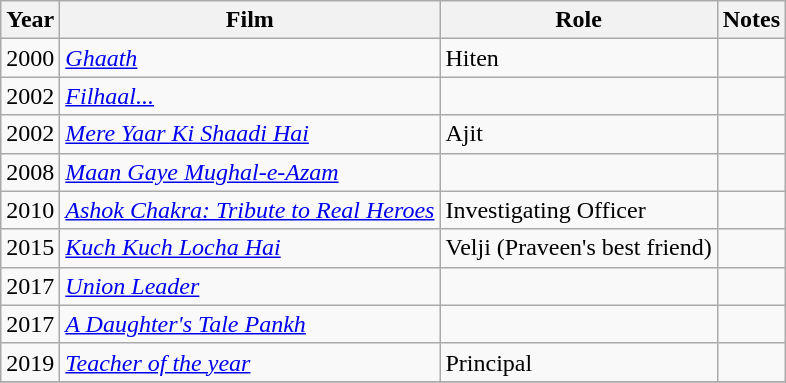<table class="wikitable sortable">
<tr>
<th>Year</th>
<th>Film</th>
<th>Role</th>
<th>Notes</th>
</tr>
<tr>
<td>2000</td>
<td><em><a href='#'>Ghaath</a></em></td>
<td>Hiten</td>
<td></td>
</tr>
<tr>
<td>2002</td>
<td><em><a href='#'>Filhaal...</a></em></td>
<td></td>
<td></td>
</tr>
<tr>
<td>2002</td>
<td><em><a href='#'>Mere Yaar Ki Shaadi Hai</a></em></td>
<td>Ajit</td>
<td></td>
</tr>
<tr>
<td>2008</td>
<td><em><a href='#'>Maan Gaye Mughal-e-Azam</a></em></td>
<td></td>
<td></td>
</tr>
<tr>
<td>2010</td>
<td><em><a href='#'>Ashok Chakra: Tribute to Real Heroes</a></em></td>
<td>Investigating Officer</td>
<td></td>
</tr>
<tr>
<td>2015</td>
<td><em><a href='#'>Kuch Kuch Locha Hai</a></em></td>
<td>Velji (Praveen's best friend)</td>
<td></td>
</tr>
<tr>
<td>2017</td>
<td><em><a href='#'>Union Leader</a></em></td>
<td></td>
<td></td>
</tr>
<tr>
<td>2017</td>
<td><em><a href='#'>A Daughter's Tale Pankh</a></em></td>
<td></td>
<td></td>
</tr>
<tr>
<td>2019</td>
<td><em><a href='#'>Teacher of the year</a></em></td>
<td>Principal</td>
<td></td>
</tr>
<tr>
</tr>
</table>
